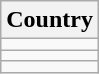<table class=wikitable>
<tr>
<th>Country</th>
</tr>
<tr>
<td></td>
</tr>
<tr>
<td></td>
</tr>
<tr>
<td></td>
</tr>
</table>
